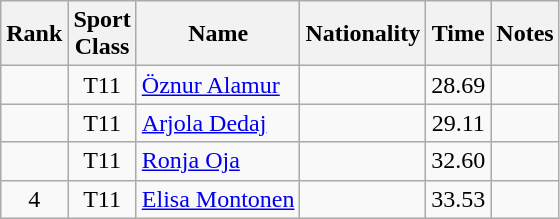<table class="wikitable sortable" style="text-align:center">
<tr>
<th>Rank</th>
<th>Sport<br>Class</th>
<th>Name</th>
<th>Nationality</th>
<th>Time</th>
<th>Notes</th>
</tr>
<tr>
<td></td>
<td>T11</td>
<td align=left><a href='#'>Öznur Alamur</a></td>
<td align=left></td>
<td>28.69</td>
<td></td>
</tr>
<tr>
<td></td>
<td>T11</td>
<td align=left><a href='#'>Arjola Dedaj</a></td>
<td align=left></td>
<td>29.11</td>
<td></td>
</tr>
<tr>
<td></td>
<td>T11</td>
<td align=left><a href='#'>Ronja Oja</a></td>
<td align=left></td>
<td>32.60</td>
<td></td>
</tr>
<tr>
<td>4</td>
<td>T11</td>
<td align=left><a href='#'>Elisa Montonen</a></td>
<td align=left></td>
<td>33.53</td>
<td></td>
</tr>
</table>
